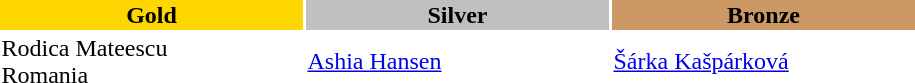<table style="text-align:left">
<tr align="center">
<td width=200 bgcolor=gold><strong>Gold</strong></td>
<td width=200 bgcolor=silver><strong>Silver</strong></td>
<td width=200 bgcolor=CC9966><strong>Bronze</strong></td>
</tr>
<tr>
<td>Rodica Mateescu<br>Romania</td>
<td><a href='#'>Ashia Hansen</a><br><em></em></td>
<td><a href='#'>Šárka Kašpárková</a><br><em></em></td>
</tr>
</table>
